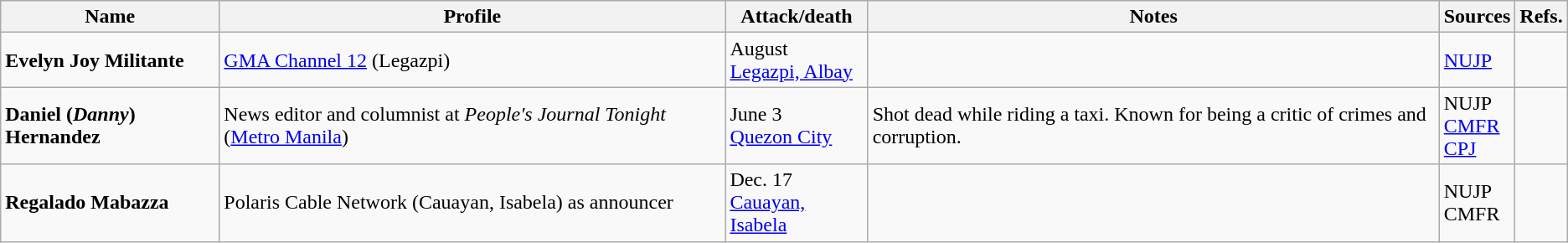<table class="wikitable">
<tr>
<th>Name</th>
<th>Profile</th>
<th>Attack/death</th>
<th>Notes</th>
<th>Sources</th>
<th>Refs.</th>
</tr>
<tr>
<td><strong>Evelyn Joy Militante</strong></td>
<td><a href='#'>GMA Channel 12</a> (Legazpi)</td>
<td>August<br><a href='#'>Legazpi, Albay</a></td>
<td></td>
<td><a href='#'>NUJP</a></td>
<td></td>
</tr>
<tr>
<td><strong>Daniel (<em>Danny</em>) Hernandez</strong></td>
<td>News editor and columnist at <em>People's Journal Tonight</em> (<a href='#'>Metro Manila</a>)</td>
<td>June 3<br><a href='#'>Quezon City</a></td>
<td>Shot dead while riding a taxi. Known for being a critic of crimes and corruption.</td>
<td>NUJP<br><a href='#'>CMFR</a><br><a href='#'>CPJ</a></td>
<td><br></td>
</tr>
<tr>
<td><strong>Regalado Mabazza</strong></td>
<td>Polaris Cable Network (Cauayan, Isabela) as announcer</td>
<td>Dec. 17<br><a href='#'>Cauayan, Isabela</a></td>
<td></td>
<td>NUJP<br>CMFR</td>
<td></td>
</tr>
</table>
